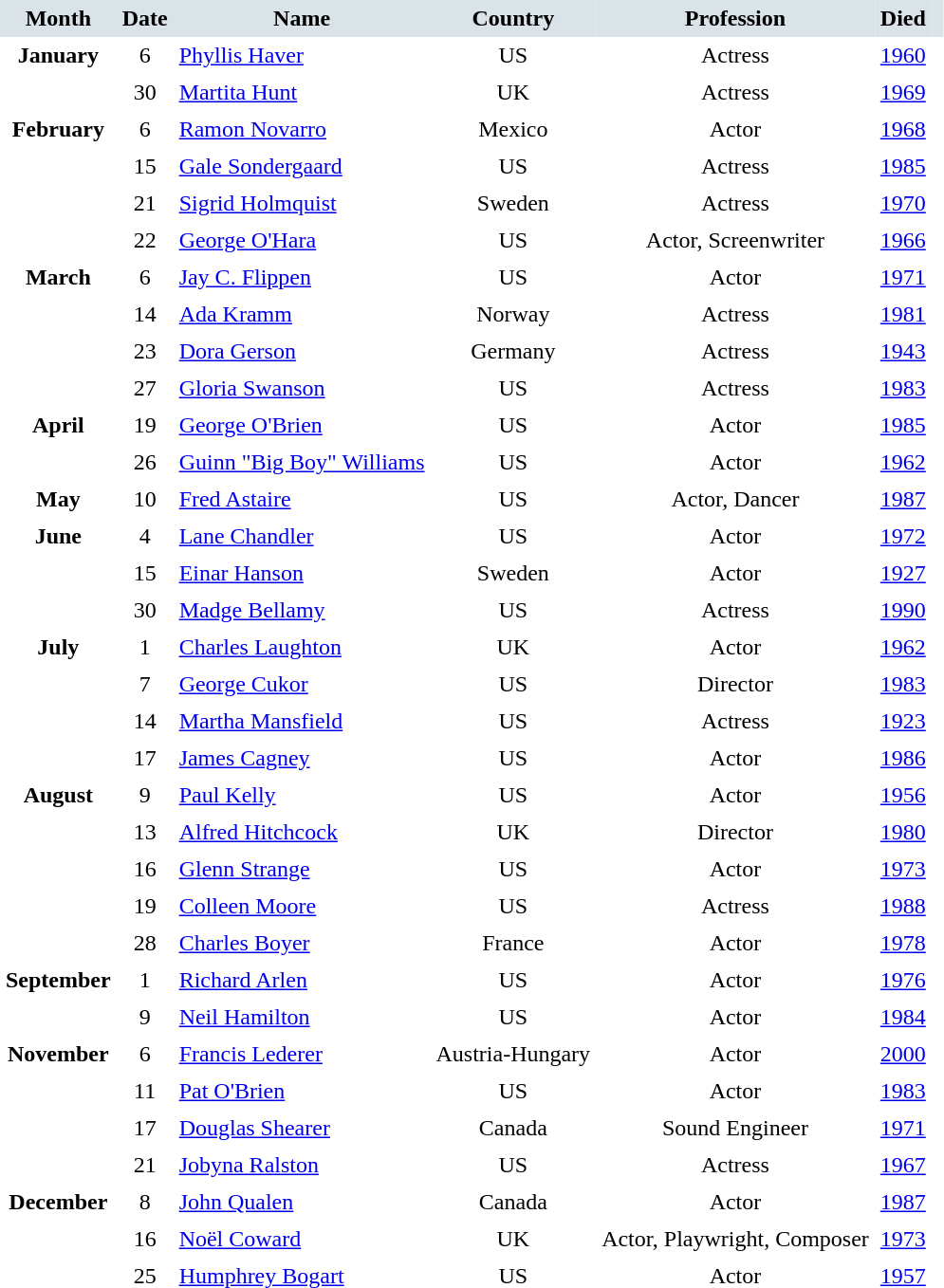<table cellspacing="0" cellpadding="4" border="0">
<tr style="background:#dae3e7; text-align:center;">
<td><strong>Month</strong></td>
<td><strong>Date</strong></td>
<td><strong>Name</strong></td>
<td><strong>Country</strong></td>
<td><strong>Profession</strong></td>
<td><strong>Died</strong></td>
<td></td>
</tr>
<tr valign="top">
<td rowspan=2 style="text-align:center; vertical-align:top;"><strong>January</strong></td>
<td style="text-align:center;">6</td>
<td><a href='#'>Phyllis Haver</a></td>
<td style="text-align:center;">US</td>
<td style="text-align:center;">Actress</td>
<td><a href='#'>1960</a></td>
<td></td>
</tr>
<tr>
<td style="text-align:center;">30</td>
<td><a href='#'>Martita Hunt</a></td>
<td style="text-align:center;">UK</td>
<td style="text-align:center;">Actress</td>
<td><a href='#'>1969</a></td>
<td></td>
</tr>
<tr>
<td rowspan=4 style="text-align:center; vertical-align:top;"><strong>February</strong></td>
<td style="text-align:center;">6</td>
<td><a href='#'>Ramon Novarro</a></td>
<td style="text-align:center;">Mexico</td>
<td style="text-align:center;">Actor</td>
<td><a href='#'>1968</a></td>
<td></td>
</tr>
<tr>
<td style="text-align:center;">15</td>
<td><a href='#'>Gale Sondergaard</a></td>
<td style="text-align:center;">US</td>
<td style="text-align:center;">Actress</td>
<td><a href='#'>1985</a></td>
<td></td>
</tr>
<tr>
<td style="text-align:center;">21</td>
<td><a href='#'>Sigrid Holmquist</a></td>
<td style="text-align:center;">Sweden</td>
<td style="text-align:center;">Actress</td>
<td><a href='#'>1970</a></td>
<td></td>
</tr>
<tr>
<td style="text-align:center;">22</td>
<td><a href='#'>George O'Hara</a></td>
<td style="text-align:center;">US</td>
<td style="text-align:center;">Actor, Screenwriter</td>
<td><a href='#'>1966</a></td>
<td></td>
</tr>
<tr>
<td rowspan=4 style="text-align:center; vertical-align:top;"><strong>March</strong></td>
<td style="text-align:center;">6</td>
<td><a href='#'>Jay C. Flippen</a></td>
<td style="text-align:center;">US</td>
<td style="text-align:center;">Actor</td>
<td><a href='#'>1971</a></td>
<td></td>
</tr>
<tr>
<td style="text-align:center;">14</td>
<td><a href='#'>Ada Kramm</a></td>
<td style="text-align:center;">Norway</td>
<td style="text-align:center;">Actress</td>
<td><a href='#'>1981</a></td>
<td></td>
</tr>
<tr>
<td style="text-align:center;">23</td>
<td><a href='#'>Dora Gerson</a></td>
<td style="text-align:center;">Germany</td>
<td style="text-align:center;">Actress</td>
<td><a href='#'>1943</a></td>
<td></td>
</tr>
<tr>
<td style="text-align:center;">27</td>
<td><a href='#'>Gloria Swanson</a></td>
<td style="text-align:center;">US</td>
<td style="text-align:center;">Actress</td>
<td><a href='#'>1983</a></td>
<td></td>
</tr>
<tr>
<td rowspan=2 style="text-align:center; vertical-align:top;"><strong>April</strong></td>
<td style="text-align:center;">19</td>
<td><a href='#'>George O'Brien</a></td>
<td style="text-align:center;">US</td>
<td style="text-align:center;">Actor</td>
<td><a href='#'>1985</a></td>
<td></td>
</tr>
<tr>
<td style="text-align:center;">26</td>
<td><a href='#'>Guinn "Big Boy" Williams</a></td>
<td style="text-align:center;">US</td>
<td style="text-align:center;">Actor</td>
<td><a href='#'>1962</a></td>
<td></td>
</tr>
<tr>
<td rowspan=1 style="text-align:center; vertical-align:top;"><strong>May</strong></td>
<td style="text-align:center;">10</td>
<td><a href='#'>Fred Astaire</a></td>
<td style="text-align:center;">US</td>
<td style="text-align:center;">Actor, Dancer</td>
<td><a href='#'>1987</a></td>
<td></td>
</tr>
<tr>
<td rowspan=3 style="text-align:center; vertical-align:top;"><strong>June</strong></td>
<td style="text-align:center;">4</td>
<td><a href='#'>Lane Chandler</a></td>
<td style="text-align:center;">US</td>
<td style="text-align:center;">Actor</td>
<td><a href='#'>1972</a></td>
<td></td>
</tr>
<tr>
<td style="text-align:center;">15</td>
<td><a href='#'>Einar Hanson</a></td>
<td style="text-align:center;">Sweden</td>
<td style="text-align:center;">Actor</td>
<td><a href='#'>1927</a></td>
<td></td>
</tr>
<tr>
<td style="text-align:center;">30</td>
<td><a href='#'>Madge Bellamy</a></td>
<td style="text-align:center;">US</td>
<td style="text-align:center;">Actress</td>
<td><a href='#'>1990</a></td>
<td></td>
</tr>
<tr>
<td rowspan=4 style="text-align:center; vertical-align:top;"><strong>July</strong></td>
<td style="text-align:center;">1</td>
<td><a href='#'>Charles Laughton</a></td>
<td style="text-align:center;">UK</td>
<td style="text-align:center;">Actor</td>
<td><a href='#'>1962</a></td>
<td></td>
</tr>
<tr>
<td style="text-align:center;">7</td>
<td><a href='#'>George Cukor</a></td>
<td style="text-align:center;">US</td>
<td style="text-align:center;">Director</td>
<td><a href='#'>1983</a></td>
<td></td>
</tr>
<tr>
<td style="text-align:center;">14</td>
<td><a href='#'>Martha Mansfield</a></td>
<td style="text-align:center;">US</td>
<td style="text-align:center;">Actress</td>
<td><a href='#'>1923</a></td>
<td></td>
</tr>
<tr>
<td style="text-align:center;">17</td>
<td><a href='#'>James Cagney</a></td>
<td style="text-align:center;">US</td>
<td style="text-align:center;">Actor</td>
<td><a href='#'>1986</a></td>
<td></td>
</tr>
<tr>
<td rowspan=5 style="text-align:center; vertical-align:top;"><strong>August</strong></td>
<td style="text-align:center;">9</td>
<td><a href='#'>Paul Kelly</a></td>
<td style="text-align:center;">US</td>
<td style="text-align:center;">Actor</td>
<td><a href='#'>1956</a></td>
<td></td>
</tr>
<tr>
<td style="text-align:center;">13</td>
<td><a href='#'>Alfred Hitchcock</a></td>
<td style="text-align:center;">UK</td>
<td style="text-align:center;">Director</td>
<td><a href='#'>1980</a></td>
<td></td>
</tr>
<tr>
<td style="text-align:center;">16</td>
<td><a href='#'>Glenn Strange</a></td>
<td style="text-align:center;">US</td>
<td style="text-align:center;">Actor</td>
<td><a href='#'>1973</a></td>
<td></td>
</tr>
<tr>
<td style="text-align:center;">19</td>
<td><a href='#'>Colleen Moore</a></td>
<td style="text-align:center;">US</td>
<td style="text-align:center;">Actress</td>
<td><a href='#'>1988</a></td>
<td></td>
</tr>
<tr>
<td style="text-align:center;">28</td>
<td><a href='#'>Charles Boyer</a></td>
<td style="text-align:center;">France</td>
<td style="text-align:center;">Actor</td>
<td><a href='#'>1978</a></td>
<td></td>
</tr>
<tr>
<td rowspan=2 style="text-align:center; vertical-align:top;"><strong>September</strong></td>
<td style="text-align:center;">1</td>
<td><a href='#'>Richard Arlen</a></td>
<td style="text-align:center;">US</td>
<td style="text-align:center;">Actor</td>
<td><a href='#'>1976</a></td>
<td></td>
</tr>
<tr>
<td style="text-align:center;">9</td>
<td><a href='#'>Neil Hamilton</a></td>
<td style="text-align:center;">US</td>
<td style="text-align:center;">Actor</td>
<td><a href='#'>1984</a></td>
<td></td>
</tr>
<tr>
<td rowspan=4 style="text-align:center; vertical-align:top;"><strong>November</strong></td>
<td style="text-align:center;">6</td>
<td><a href='#'>Francis Lederer</a></td>
<td style="text-align:center;">Austria-Hungary</td>
<td style="text-align:center;">Actor</td>
<td><a href='#'>2000</a></td>
<td></td>
</tr>
<tr>
<td style="text-align:center;">11</td>
<td><a href='#'>Pat O'Brien</a></td>
<td style="text-align:center;">US</td>
<td style="text-align:center;">Actor</td>
<td><a href='#'>1983</a></td>
<td></td>
</tr>
<tr>
<td style="text-align:center;">17</td>
<td><a href='#'>Douglas Shearer</a></td>
<td style="text-align:center;">Canada</td>
<td style="text-align:center;">Sound Engineer</td>
<td><a href='#'>1971</a></td>
<td></td>
</tr>
<tr>
<td style="text-align:center;">21</td>
<td><a href='#'>Jobyna Ralston</a></td>
<td style="text-align:center;">US</td>
<td style="text-align:center;">Actress</td>
<td><a href='#'>1967</a></td>
<td></td>
</tr>
<tr>
<td rowspan=3 style="text-align:center; vertical-align:top;"><strong>December</strong></td>
<td style="text-align:center;">8</td>
<td><a href='#'>John Qualen</a></td>
<td style="text-align:center;">Canada</td>
<td style="text-align:center;">Actor</td>
<td><a href='#'>1987</a></td>
<td></td>
</tr>
<tr>
<td style="text-align:center;">16</td>
<td><a href='#'>Noël Coward</a></td>
<td style="text-align:center;">UK</td>
<td style="text-align:center;">Actor, Playwright, Composer</td>
<td><a href='#'>1973</a></td>
<td></td>
</tr>
<tr>
<td style="text-align:center;">25</td>
<td><a href='#'>Humphrey Bogart</a></td>
<td style="text-align:center;">US</td>
<td style="text-align:center;">Actor</td>
<td><a href='#'>1957</a></td>
<td></td>
</tr>
<tr>
</tr>
</table>
